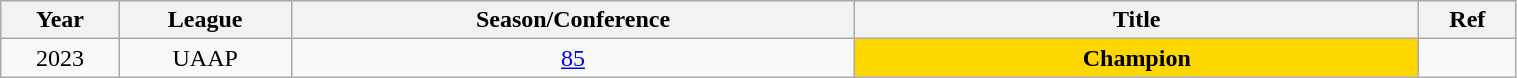<table class="wikitable sortable" style="text-align:center" width="80%">
<tr>
<th style="width:5px;" rowspan="2">Year</th>
<th style="width:10px;" rowspan="2">League</th>
<th style="width:180px;" rowspan="2">Season/Conference</th>
<th style="width:180px;" rowspan="2">Title</th>
<th style="width:25px;" rowspan="2">Ref</th>
</tr>
<tr>
</tr>
<tr>
<td rowspan="2">2023</td>
<td>UAAP</td>
<td><a href='#'>85</a></td>
<td style="background:gold"><strong>Champion</strong></td>
<td></td>
</tr>
</table>
